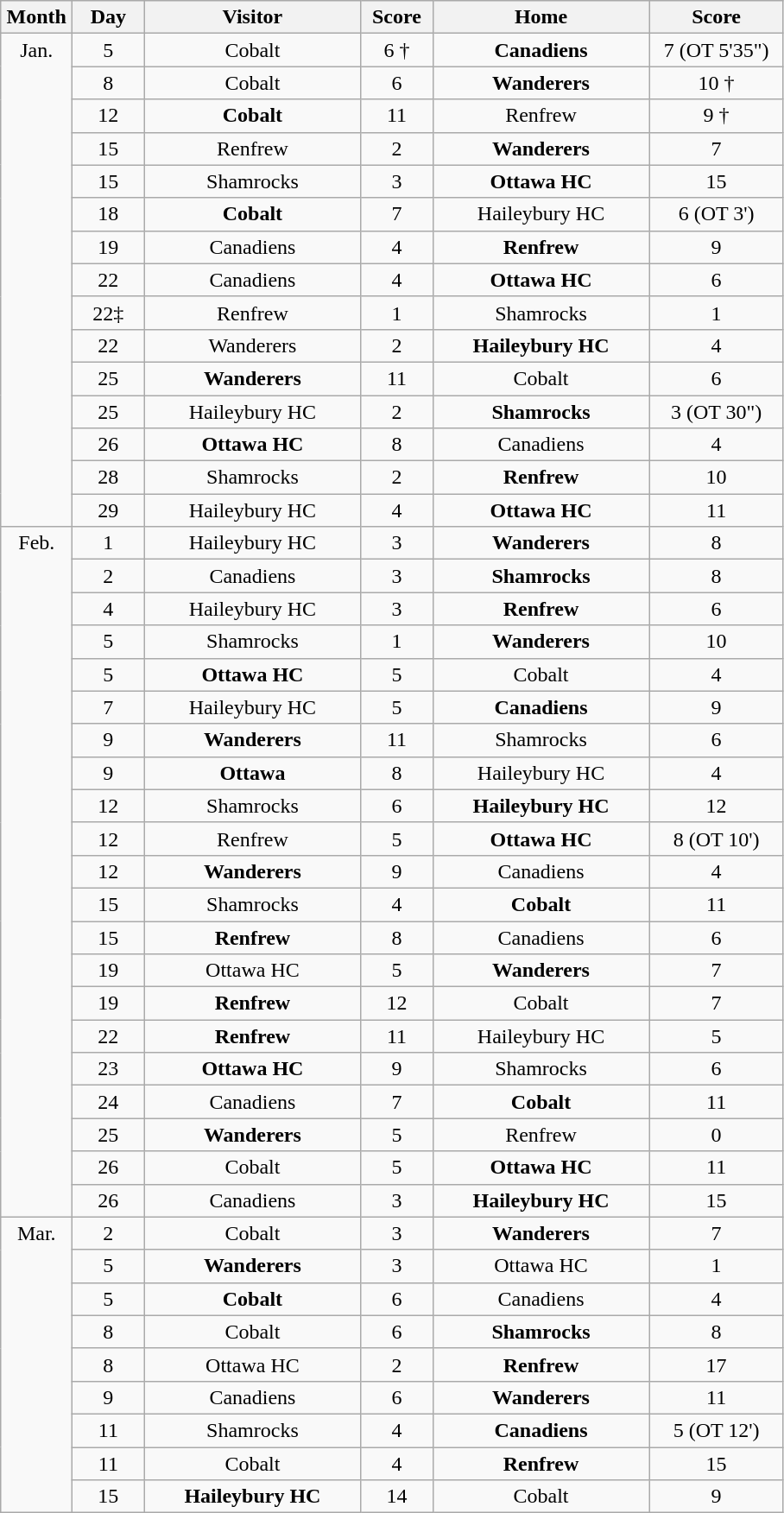<table class="wikitable" style="text-align:center;">
<tr>
<th style="width:3em">Month</th>
<th style="width:3em">Day</th>
<th style="width:10em">Visitor</th>
<th style="width:3em">Score</th>
<th style="width:10em">Home</th>
<th style="width:6em">Score</th>
</tr>
<tr>
<td rowspan="15" style="vertical-align:top;">Jan.</td>
<td>5</td>
<td>Cobalt</td>
<td>6 †</td>
<td><strong>Canadiens</strong></td>
<td>7 (OT 5'35")</td>
</tr>
<tr>
<td>8</td>
<td>Cobalt</td>
<td>6</td>
<td><strong>Wanderers</strong></td>
<td>10 †</td>
</tr>
<tr>
<td>12</td>
<td><strong>Cobalt</strong></td>
<td>11</td>
<td>Renfrew</td>
<td>9 †</td>
</tr>
<tr>
<td>15</td>
<td>Renfrew</td>
<td>2</td>
<td><strong>Wanderers</strong></td>
<td>7</td>
</tr>
<tr>
<td>15</td>
<td>Shamrocks</td>
<td>3</td>
<td><strong>Ottawa HC</strong></td>
<td>15</td>
</tr>
<tr>
<td>18</td>
<td><strong>Cobalt</strong></td>
<td>7</td>
<td>Haileybury HC</td>
<td>6 (OT 3')</td>
</tr>
<tr>
<td>19</td>
<td>Canadiens</td>
<td>4</td>
<td><strong>Renfrew</strong></td>
<td>9</td>
</tr>
<tr>
<td>22</td>
<td>Canadiens</td>
<td>4</td>
<td><strong>Ottawa HC</strong></td>
<td>6</td>
</tr>
<tr>
<td>22‡</td>
<td>Renfrew</td>
<td>1</td>
<td>Shamrocks</td>
<td>1</td>
</tr>
<tr>
<td>22</td>
<td>Wanderers</td>
<td>2</td>
<td><strong>Haileybury HC</strong></td>
<td>4</td>
</tr>
<tr>
<td>25</td>
<td><strong>Wanderers</strong></td>
<td>11</td>
<td>Cobalt</td>
<td>6</td>
</tr>
<tr>
<td>25</td>
<td>Haileybury HC</td>
<td>2</td>
<td><strong>Shamrocks</strong></td>
<td>3 (OT 30")</td>
</tr>
<tr>
<td>26</td>
<td><strong>Ottawa HC</strong></td>
<td>8</td>
<td>Canadiens</td>
<td>4</td>
</tr>
<tr>
<td>28</td>
<td>Shamrocks</td>
<td>2</td>
<td><strong>Renfrew</strong></td>
<td>10</td>
</tr>
<tr>
<td>29</td>
<td>Haileybury HC</td>
<td>4</td>
<td><strong>Ottawa HC</strong></td>
<td>11</td>
</tr>
<tr>
<td rowspan="21" style="vertical-align:top;">Feb.</td>
<td>1</td>
<td>Haileybury HC</td>
<td>3</td>
<td><strong>Wanderers</strong></td>
<td>8</td>
</tr>
<tr>
<td>2</td>
<td>Canadiens</td>
<td>3</td>
<td><strong>Shamrocks</strong></td>
<td>8</td>
</tr>
<tr>
<td>4</td>
<td>Haileybury HC</td>
<td>3</td>
<td><strong>Renfrew</strong></td>
<td>6</td>
</tr>
<tr>
<td>5</td>
<td>Shamrocks</td>
<td>1</td>
<td><strong>Wanderers</strong></td>
<td>10</td>
</tr>
<tr>
<td>5</td>
<td><strong>Ottawa HC</strong></td>
<td>5</td>
<td>Cobalt</td>
<td>4</td>
</tr>
<tr>
<td>7</td>
<td>Haileybury HC</td>
<td>5</td>
<td><strong>Canadiens</strong></td>
<td>9</td>
</tr>
<tr>
<td>9</td>
<td><strong>Wanderers</strong></td>
<td>11</td>
<td>Shamrocks</td>
<td>6</td>
</tr>
<tr>
<td>9</td>
<td><strong>Ottawa</strong></td>
<td>8</td>
<td>Haileybury HC</td>
<td>4</td>
</tr>
<tr>
<td>12</td>
<td>Shamrocks</td>
<td>6</td>
<td><strong>Haileybury HC</strong></td>
<td>12</td>
</tr>
<tr>
<td>12</td>
<td>Renfrew</td>
<td>5</td>
<td><strong>Ottawa HC</strong></td>
<td>8 (OT 10')</td>
</tr>
<tr>
<td>12</td>
<td><strong>Wanderers</strong></td>
<td>9</td>
<td>Canadiens</td>
<td>4</td>
</tr>
<tr>
<td>15</td>
<td>Shamrocks</td>
<td>4</td>
<td><strong>Cobalt</strong></td>
<td>11</td>
</tr>
<tr>
<td>15</td>
<td><strong>Renfrew</strong></td>
<td>8</td>
<td>Canadiens</td>
<td>6</td>
</tr>
<tr>
<td>19</td>
<td>Ottawa HC</td>
<td>5</td>
<td><strong>Wanderers</strong></td>
<td>7</td>
</tr>
<tr>
<td>19</td>
<td><strong>Renfrew</strong></td>
<td>12</td>
<td>Cobalt</td>
<td>7</td>
</tr>
<tr>
<td>22</td>
<td><strong>Renfrew</strong></td>
<td>11</td>
<td>Haileybury HC</td>
<td>5</td>
</tr>
<tr>
<td>23</td>
<td><strong>Ottawa HC</strong></td>
<td>9</td>
<td>Shamrocks</td>
<td>6</td>
</tr>
<tr>
<td>24</td>
<td>Canadiens</td>
<td>7</td>
<td><strong>Cobalt</strong></td>
<td>11</td>
</tr>
<tr>
<td>25</td>
<td><strong>Wanderers</strong></td>
<td>5</td>
<td>Renfrew</td>
<td>0</td>
</tr>
<tr>
<td>26</td>
<td>Cobalt</td>
<td>5</td>
<td><strong>Ottawa HC</strong></td>
<td>11</td>
</tr>
<tr>
<td>26</td>
<td>Canadiens</td>
<td>3</td>
<td><strong>Haileybury HC</strong></td>
<td>15</td>
</tr>
<tr>
<td rowspan="9" style="vertical-align:top;">Mar.</td>
<td>2</td>
<td>Cobalt</td>
<td>3</td>
<td><strong>Wanderers</strong></td>
<td>7</td>
</tr>
<tr>
<td>5</td>
<td><strong>Wanderers</strong></td>
<td>3</td>
<td>Ottawa HC</td>
<td>1</td>
</tr>
<tr>
<td>5</td>
<td><strong>Cobalt</strong></td>
<td>6</td>
<td>Canadiens</td>
<td>4</td>
</tr>
<tr>
<td>8</td>
<td>Cobalt</td>
<td>6</td>
<td><strong>Shamrocks</strong></td>
<td>8</td>
</tr>
<tr>
<td>8</td>
<td>Ottawa HC</td>
<td>2</td>
<td><strong>Renfrew</strong></td>
<td>17</td>
</tr>
<tr>
<td>9</td>
<td>Canadiens</td>
<td>6</td>
<td><strong>Wanderers</strong></td>
<td>11</td>
</tr>
<tr>
<td>11</td>
<td>Shamrocks</td>
<td>4</td>
<td><strong>Canadiens</strong></td>
<td>5 (OT 12')</td>
</tr>
<tr>
<td>11</td>
<td>Cobalt</td>
<td>4</td>
<td><strong>Renfrew</strong></td>
<td>15</td>
</tr>
<tr>
<td>15</td>
<td><strong>Haileybury HC </strong></td>
<td>14</td>
<td>Cobalt</td>
<td>9</td>
</tr>
</table>
